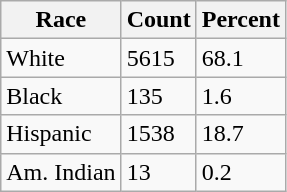<table class="wikitable">
<tr>
<th>Race</th>
<th>Count</th>
<th>Percent</th>
</tr>
<tr>
<td>White</td>
<td>5615</td>
<td>68.1</td>
</tr>
<tr>
<td>Black</td>
<td>135</td>
<td>1.6</td>
</tr>
<tr>
<td>Hispanic</td>
<td>1538</td>
<td>18.7</td>
</tr>
<tr>
<td>Am. Indian</td>
<td>13</td>
<td>0.2</td>
</tr>
</table>
